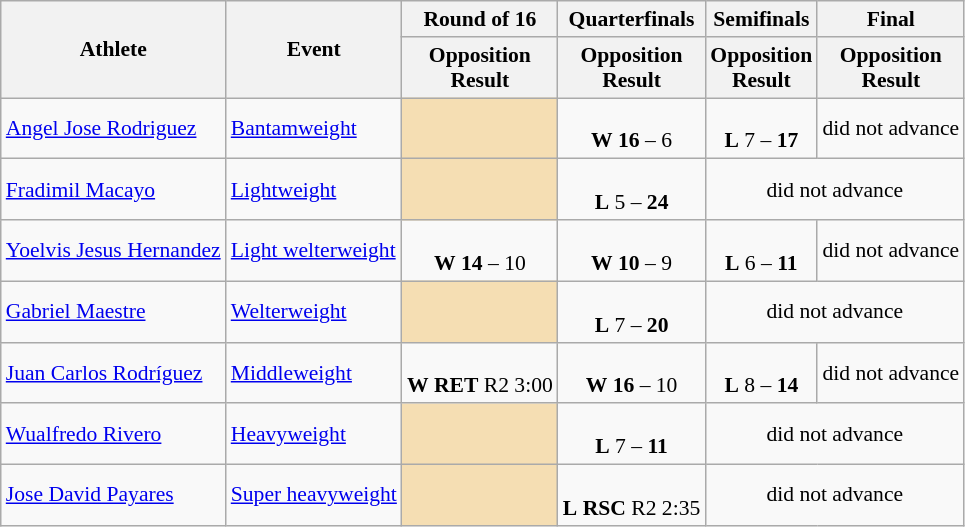<table class="wikitable" style="font-size:90%;">
<tr>
<th rowspan=2>Athlete</th>
<th rowspan=2>Event</th>
<th>Round of 16</th>
<th>Quarterfinals</th>
<th>Semifinals</th>
<th>Final</th>
</tr>
<tr>
<th>Opposition<br>Result</th>
<th>Opposition<br>Result</th>
<th>Opposition<br>Result</th>
<th>Opposition<br>Result</th>
</tr>
<tr>
<td><a href='#'>Angel Jose Rodriguez</a></td>
<td><a href='#'>Bantamweight</a></td>
<td bgcolor=wheat></td>
<td align=center><br><strong>W</strong> <strong>16</strong> – 6</td>
<td align=center><br><strong>L</strong> 7 – <strong>17</strong><br></td>
<td style="text-align:center;" colspan="7">did not advance</td>
</tr>
<tr>
<td><a href='#'>Fradimil Macayo</a></td>
<td><a href='#'>Lightweight</a></td>
<td bgcolor=wheat></td>
<td align=center><br><strong>L</strong> 5 – <strong>24</strong></td>
<td style="text-align:center;" colspan="7">did not advance</td>
</tr>
<tr>
<td><a href='#'>Yoelvis Jesus Hernandez</a></td>
<td><a href='#'>Light welterweight</a></td>
<td align=center><br><strong>W</strong> <strong>14</strong> – 10</td>
<td align=center><br><strong>W</strong> <strong>10</strong> – 9</td>
<td align=center><br><strong>L</strong> 6 – <strong>11</strong><br></td>
<td style="text-align:center;" colspan="7">did not advance</td>
</tr>
<tr>
<td><a href='#'>Gabriel Maestre</a></td>
<td><a href='#'>Welterweight</a></td>
<td bgcolor=wheat></td>
<td align=center><br><strong>L</strong> 7 – <strong>20</strong></td>
<td style="text-align:center;" colspan="7">did not advance</td>
</tr>
<tr>
<td><a href='#'>Juan Carlos Rodríguez</a></td>
<td><a href='#'>Middleweight</a></td>
<td align=center><br><strong>W</strong> <strong>RET</strong> R2 3:00</td>
<td align=center><br><strong>W</strong> <strong>16</strong> – 10</td>
<td align=center><br><strong>L</strong> 8 – <strong>14</strong><br></td>
<td style="text-align:center;" colspan="7">did not advance</td>
</tr>
<tr>
<td><a href='#'>Wualfredo Rivero</a></td>
<td><a href='#'>Heavyweight</a></td>
<td bgcolor=wheat></td>
<td align=center><br><strong>L</strong> 7 – <strong>11</strong></td>
<td style="text-align:center;" colspan="7">did not advance</td>
</tr>
<tr>
<td><a href='#'>Jose David Payares</a></td>
<td><a href='#'>Super heavyweight</a></td>
<td bgcolor=wheat></td>
<td align=center><br><strong>L</strong> <strong>RSC</strong> R2 2:35</td>
<td style="text-align:center;" colspan="7">did not advance</td>
</tr>
</table>
